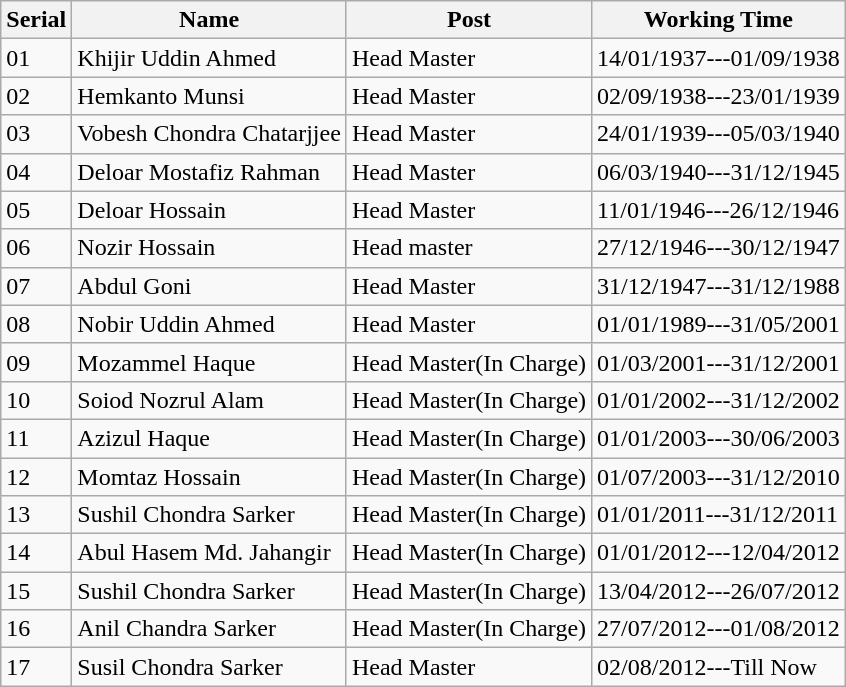<table class="wikitable">
<tr>
<th>Serial</th>
<th>Name</th>
<th>Post</th>
<th>Working Time</th>
</tr>
<tr>
<td>01</td>
<td>Khijir Uddin Ahmed</td>
<td>Head Master</td>
<td>14/01/1937---01/09/1938</td>
</tr>
<tr>
<td>02</td>
<td>Hemkanto Munsi</td>
<td>Head Master</td>
<td>02/09/1938---23/01/1939</td>
</tr>
<tr>
<td>03</td>
<td>Vobesh Chondra Chatarjjee</td>
<td>Head Master</td>
<td>24/01/1939---05/03/1940</td>
</tr>
<tr>
<td>04</td>
<td>Deloar Mostafiz Rahman</td>
<td>Head Master</td>
<td>06/03/1940---31/12/1945</td>
</tr>
<tr>
<td>05</td>
<td>Deloar Hossain</td>
<td>Head Master</td>
<td>11/01/1946---26/12/1946</td>
</tr>
<tr>
<td>06</td>
<td>Nozir Hossain</td>
<td>Head master</td>
<td>27/12/1946---30/12/1947</td>
</tr>
<tr>
<td>07</td>
<td>Abdul Goni</td>
<td>Head Master</td>
<td>31/12/1947---31/12/1988</td>
</tr>
<tr>
<td>08</td>
<td>Nobir Uddin Ahmed</td>
<td>Head Master</td>
<td>01/01/1989---31/05/2001</td>
</tr>
<tr>
<td>09</td>
<td>Mozammel Haque</td>
<td>Head Master(In Charge)</td>
<td>01/03/2001---31/12/2001</td>
</tr>
<tr>
<td>10</td>
<td>Soiod Nozrul Alam</td>
<td>Head Master(In Charge)</td>
<td>01/01/2002---31/12/2002</td>
</tr>
<tr>
<td>11</td>
<td>Azizul Haque</td>
<td>Head Master(In Charge)</td>
<td>01/01/2003---30/06/2003</td>
</tr>
<tr>
<td>12</td>
<td>Momtaz Hossain</td>
<td>Head Master(In Charge)</td>
<td>01/07/2003---31/12/2010</td>
</tr>
<tr>
<td>13</td>
<td>Sushil Chondra Sarker</td>
<td>Head Master(In Charge)</td>
<td>01/01/2011---31/12/2011</td>
</tr>
<tr>
<td>14</td>
<td>Abul Hasem Md. Jahangir</td>
<td>Head Master(In Charge)</td>
<td>01/01/2012---12/04/2012</td>
</tr>
<tr>
<td>15</td>
<td>Sushil Chondra Sarker</td>
<td>Head Master(In Charge)</td>
<td>13/04/2012---26/07/2012</td>
</tr>
<tr>
<td>16</td>
<td>Anil Chandra Sarker</td>
<td>Head Master(In Charge)</td>
<td>27/07/2012---01/08/2012</td>
</tr>
<tr>
<td>17</td>
<td>Susil Chondra Sarker</td>
<td>Head Master</td>
<td>02/08/2012---Till Now</td>
</tr>
</table>
